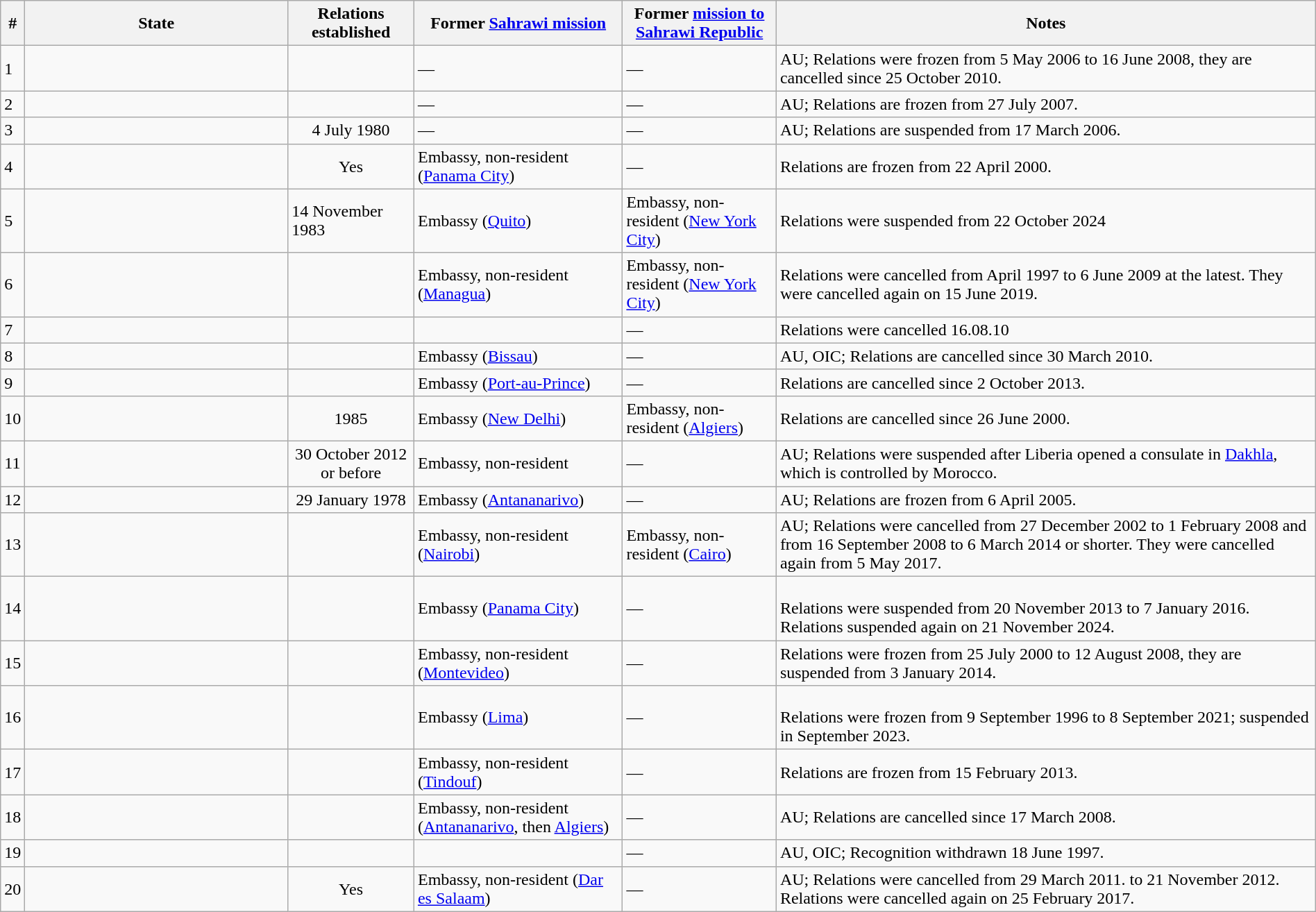<table class="wikitable sortable" style="width:100%; margin:auto;">
<tr>
<th>#</th>
<th width=20%>State</th>
<th>Relations established</th>
<th>Former <a href='#'>Sahrawi mission</a></th>
<th>Former <a href='#'>mission to Sahrawi Republic</a></th>
<th>Notes</th>
</tr>
<tr>
<td>1</td>
<td></td>
<td align="center"></td>
<td>—</td>
<td>—</td>
<td>AU; Relations were frozen from 5 May 2006 to 16 June 2008, they are cancelled since 25 October 2010.</td>
</tr>
<tr>
<td>2</td>
<td></td>
<td align="center"></td>
<td>—</td>
<td>—</td>
<td>AU; Relations are frozen from 27 July 2007.</td>
</tr>
<tr>
<td>3</td>
<td></td>
<td align="center">4 July 1980</td>
<td>—</td>
<td>—</td>
<td>AU; Relations are suspended from 17 March 2006.<br></td>
</tr>
<tr>
<td>4</td>
<td></td>
<td align="center">Yes</td>
<td>Embassy, non-resident (<a href='#'>Panama City</a>)</td>
<td>—</td>
<td>Relations are frozen from 22 April 2000.</td>
</tr>
<tr>
<td>5</td>
<td></td>
<td>14 November 1983</td>
<td>Embassy (<a href='#'>Quito</a>)</td>
<td>Embassy, non-resident (<a href='#'>New York City</a>)</td>
<td>Relations were suspended from 22 October 2024</td>
</tr>
<tr>
<td>6</td>
<td></td>
<td align="center"></td>
<td>Embassy, non-resident (<a href='#'>Managua</a>)</td>
<td>Embassy, non-resident (<a href='#'>New York City</a>)</td>
<td>Relations were cancelled from April 1997 to 6 June 2009 at the latest. They were cancelled again on 15 June 2019.</td>
</tr>
<tr>
<td>7</td>
<td></td>
<td align="center"></td>
<td></td>
<td>—</td>
<td>Relations were cancelled 16.08.10</td>
</tr>
<tr>
<td>8</td>
<td></td>
<td align="center"></td>
<td>Embassy (<a href='#'>Bissau</a>)</td>
<td>—</td>
<td>AU, OIC; Relations are cancelled since 30 March 2010.</td>
</tr>
<tr>
<td>9</td>
<td></td>
<td align="center"></td>
<td>Embassy (<a href='#'>Port-au-Prince</a>)</td>
<td>—</td>
<td>Relations are cancelled since 2 October 2013.</td>
</tr>
<tr>
<td>10</td>
<td></td>
<td align="center">1985</td>
<td>Embassy (<a href='#'>New Delhi</a>)</td>
<td>Embassy, non-resident (<a href='#'>Algiers</a>)</td>
<td>Relations are cancelled since 26 June 2000.</td>
</tr>
<tr>
<td>11</td>
<td></td>
<td align="center">30 October 2012 or before</td>
<td>Embassy, non-resident</td>
<td>—</td>
<td>AU; Relations were suspended after Liberia opened a consulate in <a href='#'>Dakhla</a>, which is controlled by Morocco.</td>
</tr>
<tr>
<td>12</td>
<td></td>
<td align="center">29 January 1978</td>
<td>Embassy (<a href='#'>Antananarivo</a>)</td>
<td>—</td>
<td>AU; Relations are frozen from 6 April 2005.</td>
</tr>
<tr>
<td>13</td>
<td></td>
<td align="center"></td>
<td>Embassy, non-resident (<a href='#'>Nairobi</a>)</td>
<td>Embassy, non-resident (<a href='#'>Cairo</a>)</td>
<td>AU; Relations were cancelled from 27 December 2002 to 1 February 2008 and from 16 September 2008 to 6 March 2014 or shorter. They were cancelled again from 5 May 2017.<br></td>
</tr>
<tr>
<td>14</td>
<td></td>
<td align="center"></td>
<td>Embassy (<a href='#'>Panama City</a>)</td>
<td>—</td>
<td><br>Relations were suspended from 20 November 2013 to 7 January 2016. Relations suspended again on 21 November 2024.</td>
</tr>
<tr>
<td>15</td>
<td></td>
<td align="center"></td>
<td>Embassy, non-resident (<a href='#'>Montevideo</a>)</td>
<td>—</td>
<td>Relations were frozen from 25 July 2000 to 12 August 2008, they are suspended from 3 January 2014.</td>
</tr>
<tr>
<td>16</td>
<td></td>
<td></td>
<td>Embassy (<a href='#'>Lima</a>)</td>
<td>—</td>
<td><br>Relations were frozen from 9 September 1996 to 8 September 2021; suspended in September 2023.</td>
</tr>
<tr>
<td>17</td>
<td></td>
<td align="center"></td>
<td>Embassy, non-resident (<a href='#'>Tindouf</a>)</td>
<td>—</td>
<td>Relations are frozen from 15 February 2013.</td>
</tr>
<tr>
<td>18</td>
<td></td>
<td align="center"></td>
<td>Embassy, non-resident (<a href='#'>Antananarivo</a>, then <a href='#'>Algiers</a>)</td>
<td>—</td>
<td>AU; Relations are cancelled since 17 March 2008.</td>
</tr>
<tr>
<td>19</td>
<td></td>
<td align="center"></td>
<td></td>
<td>—</td>
<td>AU, OIC; Recognition withdrawn 18 June 1997.</td>
</tr>
<tr>
<td>20</td>
<td></td>
<td align="center">Yes</td>
<td>Embassy, non-resident (<a href='#'>Dar es Salaam</a>)</td>
<td>—</td>
<td>AU; Relations were cancelled from 29 March 2011. to 21 November 2012. Relations were cancelled again on 25 February 2017.<br></td>
</tr>
</table>
